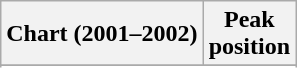<table class="wikitable">
<tr>
<th align="left">Chart (2001–2002)</th>
<th align="center">Peak<br>position</th>
</tr>
<tr>
</tr>
<tr>
</tr>
</table>
